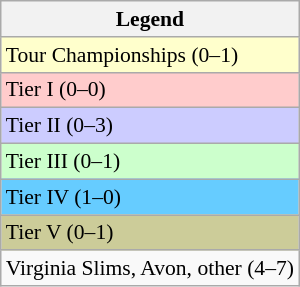<table class="wikitable" style="font-size:90%;">
<tr>
<th>Legend</th>
</tr>
<tr>
<td style="background:#ffc;">Tour Championships (0–1)</td>
</tr>
<tr>
<td bgcolor=#FFCCCC>Tier I (0–0)</td>
</tr>
<tr>
<td bgcolor=#CCCCFF>Tier II (0–3)</td>
</tr>
<tr>
<td bgcolor=#CCFFCC>Tier III (0–1)</td>
</tr>
<tr>
<td bgcolor=#66CCFF>Tier IV (1–0)</td>
</tr>
<tr>
<td bgcolor=#CCCC99>Tier V (0–1)</td>
</tr>
<tr>
<td>Virginia Slims, Avon, other (4–7)</td>
</tr>
</table>
